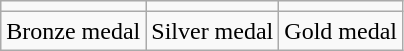<table class="wikitable" style="text-align: center;">
<tr>
<td></td>
<td></td>
<td></td>
</tr>
<tr>
<td>Bronze medal</td>
<td>Silver medal</td>
<td>Gold medal</td>
</tr>
</table>
